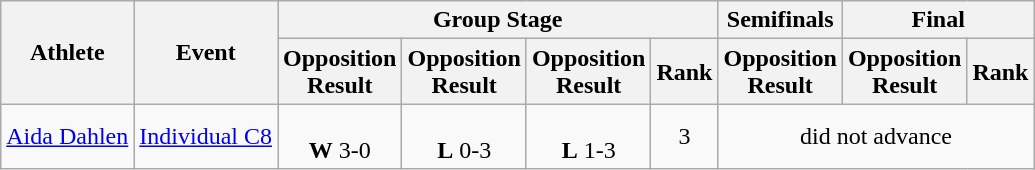<table class=wikitable>
<tr>
<th rowspan="2">Athlete</th>
<th rowspan="2">Event</th>
<th colspan="4">Group Stage</th>
<th>Semifinals</th>
<th colspan="2">Final</th>
</tr>
<tr>
<th>Opposition<br>Result</th>
<th>Opposition<br>Result</th>
<th>Opposition<br>Result</th>
<th>Rank</th>
<th>Opposition<br>Result</th>
<th>Opposition<br>Result</th>
<th>Rank</th>
</tr>
<tr align=center>
<td align=left><a href='#'>Aida Dahlen</a></td>
<td align=left><a href='#'>Individual C8</a></td>
<td><br> <strong>W</strong> 3-0</td>
<td><br> <strong>L</strong> 0-3</td>
<td><br> <strong>L</strong> 1-3</td>
<td>3</td>
<td colspan=3>did not advance</td>
</tr>
</table>
